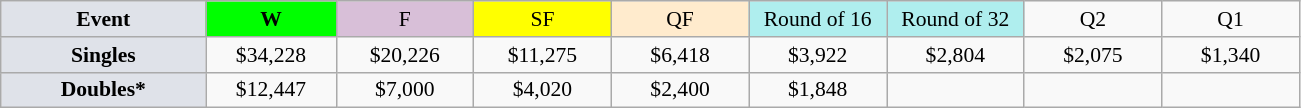<table class=wikitable style=font-size:90%;text-align:center>
<tr>
<td style="width:130px; background:#dfe2e9;"><strong>Event</strong></td>
<td style="width:80px; background:lime;"><strong>W</strong></td>
<td style="width:85px; background:thistle;">F</td>
<td style="width:85px; background:#ff0;">SF</td>
<td style="width:85px; background:#ffebcd;">QF</td>
<td style="width:85px; background:#afeeee;">Round of 16</td>
<td style="width:85px; background:#afeeee;">Round of 32</td>
<td width=85>Q2</td>
<td width=85>Q1</td>
</tr>
<tr>
<td style="background:#dfe2e9;"><strong>Singles</strong></td>
<td>$34,228</td>
<td>$20,226</td>
<td>$11,275</td>
<td>$6,418</td>
<td>$3,922</td>
<td>$2,804</td>
<td>$2,075</td>
<td>$1,340</td>
</tr>
<tr>
<td style="background:#dfe2e9;"><strong>Doubles*</strong></td>
<td>$12,447</td>
<td>$7,000</td>
<td>$4,020</td>
<td>$2,400</td>
<td>$1,848</td>
<td></td>
<td></td>
<td></td>
</tr>
</table>
